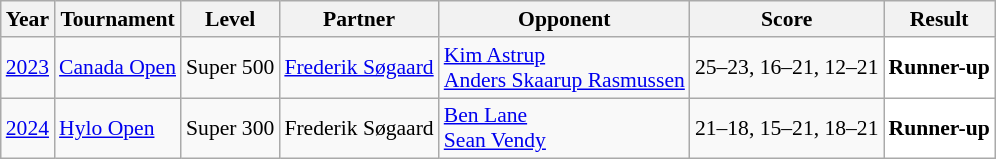<table class="sortable wikitable" style="font-size: 90%;">
<tr>
<th>Year</th>
<th>Tournament</th>
<th>Level</th>
<th>Partner</th>
<th>Opponent</th>
<th>Score</th>
<th>Result</th>
</tr>
<tr>
<td align="center"><a href='#'>2023</a></td>
<td align="left"><a href='#'>Canada Open</a></td>
<td align="left">Super 500</td>
<td align="left"> <a href='#'>Frederik Søgaard</a></td>
<td align="left"> <a href='#'>Kim Astrup</a><br> <a href='#'>Anders Skaarup Rasmussen</a></td>
<td align="left">25–23, 16–21, 12–21</td>
<td style="text-align:left; background:white"> <strong>Runner-up</strong></td>
</tr>
<tr>
<td align="center"><a href='#'>2024</a></td>
<td align="left"><a href='#'>Hylo Open</a></td>
<td align="left">Super 300</td>
<td align="left"> Frederik Søgaard</td>
<td align="left"> <a href='#'>Ben Lane</a><br> <a href='#'>Sean Vendy</a></td>
<td align="left">21–18, 15–21, 18–21</td>
<td style="text-align:left; background:white"> <strong>Runner-up</strong></td>
</tr>
</table>
